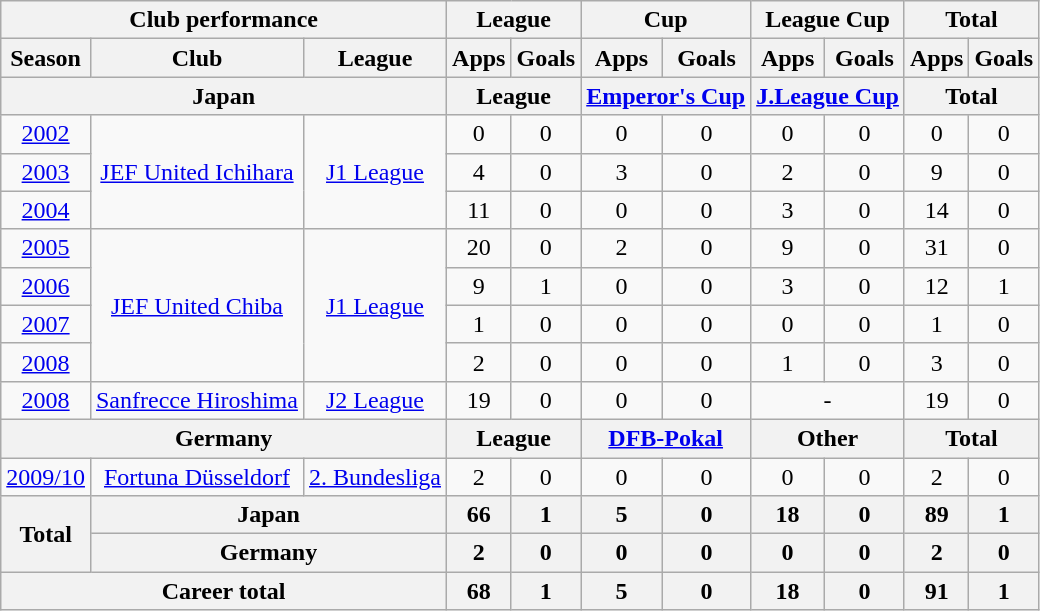<table class="wikitable" style="text-align:center">
<tr>
<th colspan=3>Club performance</th>
<th colspan=2>League</th>
<th colspan=2>Cup</th>
<th colspan=2>League Cup</th>
<th colspan=2>Total</th>
</tr>
<tr>
<th>Season</th>
<th>Club</th>
<th>League</th>
<th>Apps</th>
<th>Goals</th>
<th>Apps</th>
<th>Goals</th>
<th>Apps</th>
<th>Goals</th>
<th>Apps</th>
<th>Goals</th>
</tr>
<tr>
<th colspan=3>Japan</th>
<th colspan=2>League</th>
<th colspan=2><a href='#'>Emperor's Cup</a></th>
<th colspan=2><a href='#'>J.League Cup</a></th>
<th colspan=2>Total</th>
</tr>
<tr>
<td><a href='#'>2002</a></td>
<td rowspan="3"><a href='#'>JEF United Ichihara</a></td>
<td rowspan="3"><a href='#'>J1 League</a></td>
<td>0</td>
<td>0</td>
<td>0</td>
<td>0</td>
<td>0</td>
<td>0</td>
<td>0</td>
<td>0</td>
</tr>
<tr>
<td><a href='#'>2003</a></td>
<td>4</td>
<td>0</td>
<td>3</td>
<td>0</td>
<td>2</td>
<td>0</td>
<td>9</td>
<td>0</td>
</tr>
<tr>
<td><a href='#'>2004</a></td>
<td>11</td>
<td>0</td>
<td>0</td>
<td>0</td>
<td>3</td>
<td>0</td>
<td>14</td>
<td>0</td>
</tr>
<tr>
<td><a href='#'>2005</a></td>
<td rowspan="4"><a href='#'>JEF United Chiba</a></td>
<td rowspan="4"><a href='#'>J1 League</a></td>
<td>20</td>
<td>0</td>
<td>2</td>
<td>0</td>
<td>9</td>
<td>0</td>
<td>31</td>
<td>0</td>
</tr>
<tr>
<td><a href='#'>2006</a></td>
<td>9</td>
<td>1</td>
<td>0</td>
<td>0</td>
<td>3</td>
<td>0</td>
<td>12</td>
<td>1</td>
</tr>
<tr>
<td><a href='#'>2007</a></td>
<td>1</td>
<td>0</td>
<td>0</td>
<td>0</td>
<td>0</td>
<td>0</td>
<td>1</td>
<td>0</td>
</tr>
<tr>
<td><a href='#'>2008</a></td>
<td>2</td>
<td>0</td>
<td>0</td>
<td>0</td>
<td>1</td>
<td>0</td>
<td>3</td>
<td>0</td>
</tr>
<tr>
<td><a href='#'>2008</a></td>
<td><a href='#'>Sanfrecce Hiroshima</a></td>
<td><a href='#'>J2 League</a></td>
<td>19</td>
<td>0</td>
<td>0</td>
<td>0</td>
<td colspan="2">-</td>
<td>19</td>
<td>0</td>
</tr>
<tr>
<th colspan=3>Germany</th>
<th colspan=2>League</th>
<th colspan=2><a href='#'>DFB-Pokal</a></th>
<th colspan=2>Other</th>
<th colspan=2>Total</th>
</tr>
<tr>
<td><a href='#'>2009/10</a></td>
<td><a href='#'>Fortuna Düsseldorf</a></td>
<td><a href='#'>2. Bundesliga</a></td>
<td>2</td>
<td>0</td>
<td>0</td>
<td>0</td>
<td>0</td>
<td>0</td>
<td>2</td>
<td>0</td>
</tr>
<tr>
<th rowspan=2>Total</th>
<th colspan=2>Japan</th>
<th>66</th>
<th>1</th>
<th>5</th>
<th>0</th>
<th>18</th>
<th>0</th>
<th>89</th>
<th>1</th>
</tr>
<tr>
<th colspan=2>Germany</th>
<th>2</th>
<th>0</th>
<th>0</th>
<th>0</th>
<th>0</th>
<th>0</th>
<th>2</th>
<th>0</th>
</tr>
<tr>
<th colspan=3>Career total</th>
<th>68</th>
<th>1</th>
<th>5</th>
<th>0</th>
<th>18</th>
<th>0</th>
<th>91</th>
<th>1</th>
</tr>
</table>
